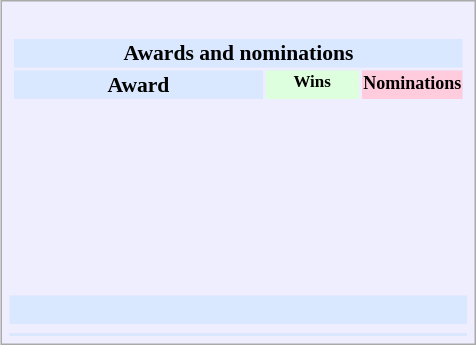<table class="infobox" style="width:22em; text-align:left; font-size:90%; vertical-align:middle; background:#eef;">
<tr>
<td colspan="3"><br><table class="collapsible collapsed" style="width:100%;">
<tr>
<th colspan="3" style="background:#d9e8ff; text-align:center;">Awards and nominations</th>
</tr>
<tr style="background:#d9e8ff; text-align:center;">
<th style="vertical-align: middle;">Award</th>
<td style="background:#dfd; font-size:8.5pt; width:60px;"><strong>Wins</strong></td>
<td style="background:#fcd; font-size:9pt; width:60px;"><strong>Nominations</strong></td>
</tr>
<tr>
<td style="text-align:left;"><br></td>
<td></td>
<td></td>
</tr>
<tr>
<td style="text-align:left;"><br></td>
<td></td>
<td></td>
</tr>
<tr>
<td style="text-align:left;"><br></td>
<td></td>
<td></td>
</tr>
<tr>
<td style="text-align:left;"><br></td>
<td></td>
<td></td>
</tr>
<tr>
<td style="text-align:left;"><br></td>
<td></td>
<td></td>
</tr>
<tr>
<td style="text-align:left;"><br></td>
<td></td>
<td></td>
</tr>
</table>
</td>
</tr>
<tr>
<td style="background:#d9e8ff; text-align:center;" colspan="3"><br></td>
</tr>
<tr>
<td></td>
<td></td>
<td></td>
</tr>
<tr style="background:#d9e8ff;">
<td colspan="3" style="font-size: smaller; text-align:center;"></td>
</tr>
</table>
